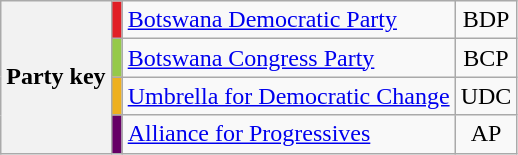<table class=wikitable>
<tr>
<th rowspan= 4>Party key</th>
<td style="background:#E11E26"></td>
<td><a href='#'>Botswana Democratic Party</a></td>
<td align=center>BDP</td>
</tr>
<tr>
<td style="background:#95C94A"></td>
<td><a href='#'>Botswana Congress Party</a></td>
<td align=center>BCP</td>
</tr>
<tr>
<td style="background:#EEB01F"></td>
<td><a href='#'>Umbrella for Democratic Change</a></td>
<td align=center>UDC</td>
</tr>
<tr>
<td style="background:#660066"></td>
<td><a href='#'>Alliance for Progressives</a></td>
<td align=center>AP</td>
</tr>
</table>
